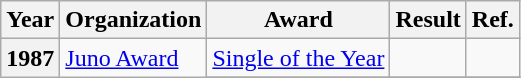<table class="wikitable plainrowheaders">
<tr>
<th>Year</th>
<th>Organization</th>
<th>Award</th>
<th>Result</th>
<th>Ref.</th>
</tr>
<tr>
<th scope="row" rowspan="3">1987</th>
<td rowspan="3"><a href='#'>Juno Award</a></td>
<td><a href='#'>Single of the Year</a></td>
<td></td>
<td style="text-align:center;"></td>
</tr>
<tr>
</tr>
</table>
